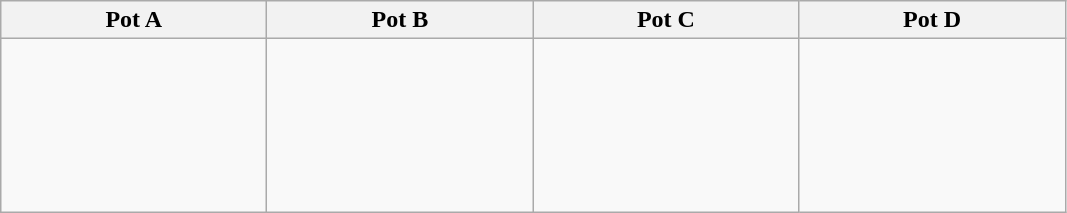<table class="wikitable">
<tr>
<th width=170>Pot A</th>
<th width=170>Pot B</th>
<th width=170>Pot C</th>
<th width=170>Pot D</th>
</tr>
<tr>
<td><br><br><br><br><br><br></td>
<td><br><br><br><br><br><br></td>
<td><br><br><br><br><br><br></td>
<td><br><br><br><br><br><br></td>
</tr>
</table>
